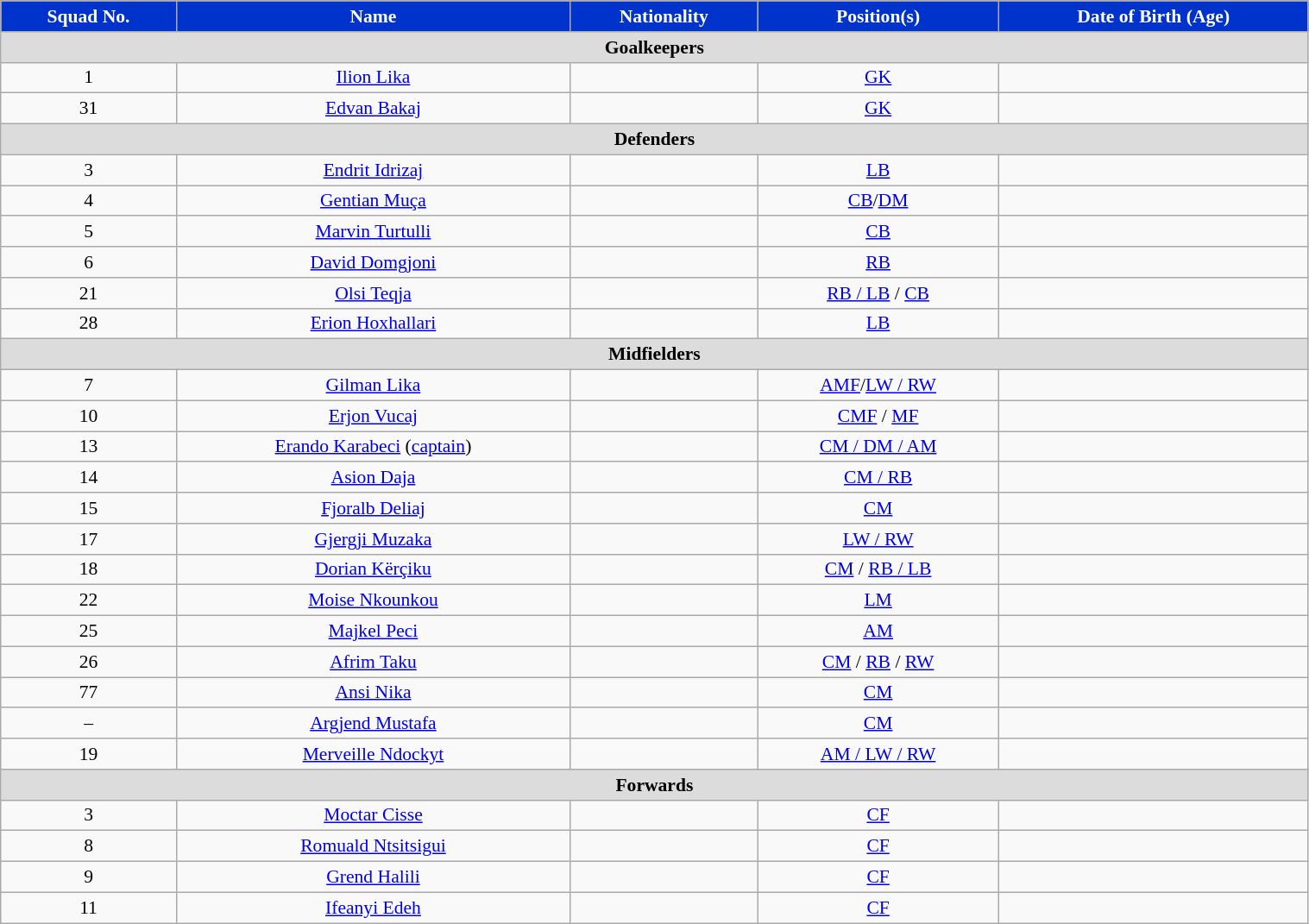<table class="wikitable" style="text-align:center; font-size:90%; width:80%;">
<tr>
<th style="background:#03c; color:white; text-align:center;">Squad No.</th>
<th style="background:#03c; color:white; text-align:center;">Name</th>
<th style="background:#03c; color:white; text-align:center;">Nationality</th>
<th style="background:#03c; color:white; text-align:center;">Position(s)</th>
<th style="background:#03c; color:white; text-align:center;">Date of Birth (Age)</th>
</tr>
<tr>
<th colspan="5" style="background:#dcdcdc; text-align:center">Goalkeepers</th>
</tr>
<tr>
<td>1</td>
<td><a href='#'>Ilion Lika</a></td>
<td></td>
<td><a href='#'>GK</a></td>
<td></td>
</tr>
<tr>
<td>31</td>
<td><a href='#'>Edvan Bakaj</a></td>
<td></td>
<td><a href='#'>GK</a></td>
<td></td>
</tr>
<tr>
<th colspan="9" style="background:#dcdcdc; text-align:center">Defenders</th>
</tr>
<tr>
<td>3</td>
<td><a href='#'>Endrit Idrizaj</a></td>
<td></td>
<td><a href='#'>LB</a></td>
<td></td>
</tr>
<tr>
<td>4</td>
<td><a href='#'>Gentian Muça</a></td>
<td></td>
<td><a href='#'>CB</a>/<a href='#'>DM</a></td>
<td></td>
</tr>
<tr>
<td>5</td>
<td><a href='#'>Marvin Turtulli</a></td>
<td></td>
<td><a href='#'>CB</a></td>
<td></td>
</tr>
<tr>
<td>6</td>
<td><a href='#'>David Domgjoni</a></td>
<td></td>
<td><a href='#'>RB</a></td>
<td></td>
</tr>
<tr>
<td>21</td>
<td><a href='#'>Olsi Teqja</a></td>
<td></td>
<td><a href='#'>RB / LB</a> / <a href='#'>CB</a></td>
<td></td>
</tr>
<tr>
<td>28</td>
<td><a href='#'>Erion Hoxhallari</a></td>
<td></td>
<td><a href='#'>LB</a></td>
<td></td>
</tr>
<tr>
<th colspan="5" style="background:#dcdcdc; text-align:center">Midfielders</th>
</tr>
<tr>
<td>7</td>
<td><a href='#'>Gilman Lika</a></td>
<td></td>
<td><a href='#'>AMF</a>/<a href='#'>LW / RW</a></td>
<td></td>
</tr>
<tr>
<td>10</td>
<td><a href='#'>Erjon Vucaj</a></td>
<td></td>
<td><a href='#'>CMF</a> / <a href='#'>MF</a></td>
<td></td>
</tr>
<tr>
<td>13</td>
<td><a href='#'>Erando Karabeci</a> (<a href='#'>captain</a>)</td>
<td></td>
<td><a href='#'>CM / DM / AM</a></td>
<td></td>
</tr>
<tr>
<td>14</td>
<td><a href='#'>Asion Daja</a></td>
<td></td>
<td><a href='#'>CM / RB</a></td>
<td></td>
</tr>
<tr>
<td>15</td>
<td><a href='#'>Fjoralb Deliaj</a></td>
<td></td>
<td><a href='#'>CM</a></td>
<td></td>
</tr>
<tr>
<td>17</td>
<td><a href='#'>Gjergji Muzaka</a></td>
<td></td>
<td><a href='#'>LW / RW</a></td>
<td></td>
</tr>
<tr>
<td>18</td>
<td><a href='#'>Dorian Kërçiku</a></td>
<td></td>
<td><a href='#'>CM</a> / <a href='#'>RB / LB</a></td>
<td></td>
</tr>
<tr>
<td>22</td>
<td><a href='#'>Moise Nkounkou</a></td>
<td></td>
<td><a href='#'>LM</a></td>
<td></td>
</tr>
<tr>
<td>25</td>
<td><a href='#'>Majkel Peci</a></td>
<td></td>
<td><a href='#'>AM</a></td>
<td></td>
</tr>
<tr>
<td>26</td>
<td><a href='#'>Afrim Taku</a></td>
<td></td>
<td><a href='#'>CM</a> / <a href='#'>RB</a> / <a href='#'>RW</a></td>
<td></td>
</tr>
<tr>
<td>77</td>
<td><a href='#'>Ansi Nika</a></td>
<td></td>
<td><a href='#'>CM</a></td>
<td></td>
</tr>
<tr>
<td>–</td>
<td><a href='#'>Argjend Mustafa</a></td>
<td></td>
<td><a href='#'>CM</a></td>
<td></td>
</tr>
<tr>
<td>19</td>
<td><a href='#'>Merveille Ndockyt</a></td>
<td></td>
<td><a href='#'>AM / LW / RW</a></td>
<td></td>
</tr>
<tr>
<th colspan="5" style="background:#dcdcdc; text-align:center">Forwards</th>
</tr>
<tr>
<td>3</td>
<td><a href='#'>Moctar Cisse</a></td>
<td></td>
<td><a href='#'>CF</a></td>
<td></td>
</tr>
<tr>
<td>8</td>
<td><a href='#'>Romuald Ntsitsigui</a></td>
<td></td>
<td><a href='#'>CF</a></td>
<td></td>
</tr>
<tr>
<td>9</td>
<td><a href='#'>Grend Halili</a></td>
<td></td>
<td><a href='#'>CF</a></td>
<td></td>
</tr>
<tr>
<td>11</td>
<td><a href='#'>Ifeanyi Edeh</a></td>
<td></td>
<td><a href='#'>CF</a></td>
<td></td>
</tr>
</table>
